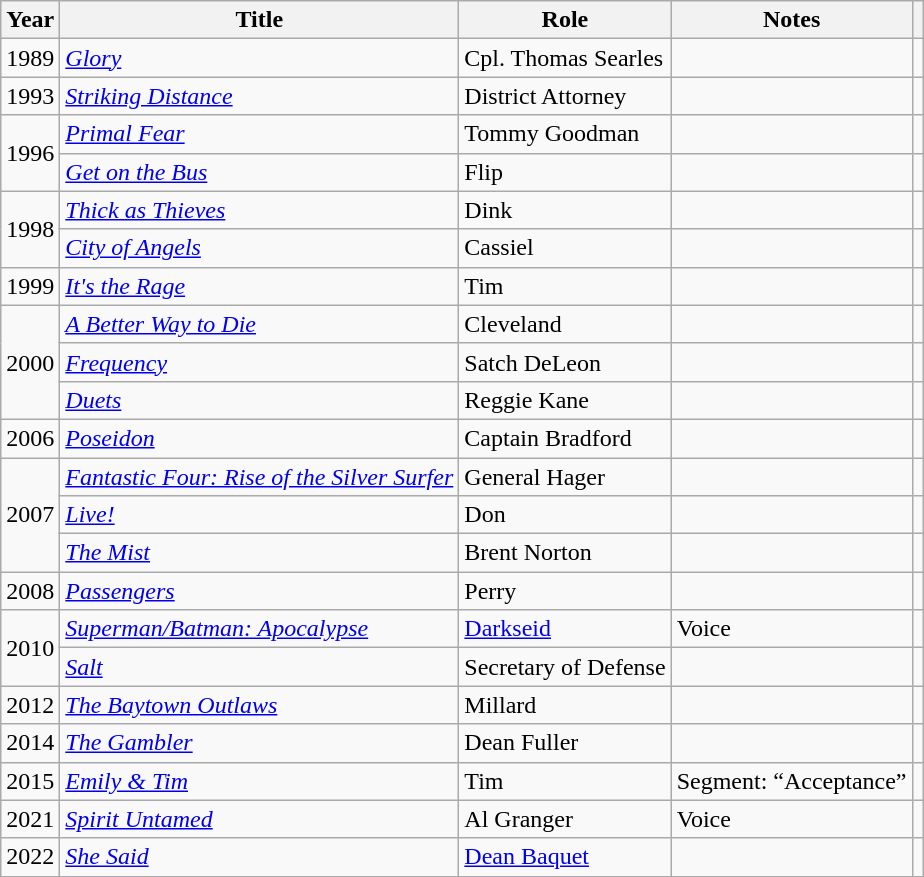<table class="wikitable sortable">
<tr>
<th>Year</th>
<th>Title</th>
<th>Role</th>
<th class="unsortable">Notes</th>
<th></th>
</tr>
<tr>
<td>1989</td>
<td><em><a href='#'>Glory</a></em></td>
<td>Cpl. Thomas Searles</td>
<td></td>
<td></td>
</tr>
<tr>
<td>1993</td>
<td><em><a href='#'>Striking Distance</a></em></td>
<td>District Attorney</td>
<td></td>
<td></td>
</tr>
<tr>
<td rowspan="2">1996</td>
<td><em><a href='#'>Primal Fear</a></em></td>
<td>Tommy Goodman</td>
<td></td>
<td></td>
</tr>
<tr>
<td><em><a href='#'>Get on the Bus</a></em></td>
<td>Flip</td>
<td></td>
<td></td>
</tr>
<tr>
<td rowspan="2">1998</td>
<td><em><a href='#'>Thick as Thieves</a></em></td>
<td>Dink</td>
<td></td>
<td></td>
</tr>
<tr>
<td><em><a href='#'>City of Angels</a></em></td>
<td>Cassiel</td>
<td></td>
<td></td>
</tr>
<tr>
<td>1999</td>
<td><em><a href='#'>It's the Rage</a></em></td>
<td>Tim</td>
<td></td>
<td></td>
</tr>
<tr>
<td rowspan="3">2000</td>
<td><em><a href='#'>A Better Way to Die</a></em></td>
<td>Cleveland</td>
<td></td>
<td></td>
</tr>
<tr>
<td><em><a href='#'>Frequency</a></em></td>
<td>Satch DeLeon</td>
<td></td>
<td></td>
</tr>
<tr>
<td><em><a href='#'>Duets</a></em></td>
<td>Reggie Kane</td>
<td></td>
<td></td>
</tr>
<tr>
<td>2006</td>
<td><em><a href='#'>Poseidon</a></em></td>
<td>Captain Bradford</td>
<td></td>
<td></td>
</tr>
<tr>
<td rowspan="3">2007</td>
<td><em><a href='#'>Fantastic Four: Rise of the Silver Surfer</a></em></td>
<td>General Hager</td>
<td></td>
<td></td>
</tr>
<tr>
<td><em><a href='#'>Live!</a></em></td>
<td>Don</td>
<td></td>
<td></td>
</tr>
<tr>
<td><em><a href='#'>The Mist</a></em></td>
<td>Brent Norton</td>
<td></td>
<td></td>
</tr>
<tr>
<td>2008</td>
<td><em><a href='#'>Passengers</a></em></td>
<td>Perry</td>
<td></td>
<td></td>
</tr>
<tr>
<td rowspan="2">2010</td>
<td><em><a href='#'>Superman/Batman: Apocalypse</a></em></td>
<td><a href='#'>Darkseid</a></td>
<td>Voice</td>
<td></td>
</tr>
<tr>
<td><em><a href='#'>Salt</a></em></td>
<td>Secretary of Defense</td>
<td></td>
<td></td>
</tr>
<tr>
<td>2012</td>
<td><em><a href='#'>The Baytown Outlaws</a></em></td>
<td>Millard</td>
<td></td>
<td></td>
</tr>
<tr>
<td>2014</td>
<td><em><a href='#'>The Gambler</a></em></td>
<td>Dean Fuller</td>
<td></td>
<td></td>
</tr>
<tr>
<td>2015</td>
<td><em><a href='#'>Emily & Tim</a></em></td>
<td>Tim</td>
<td>Segment: “Acceptance”</td>
<td></td>
</tr>
<tr>
<td>2021</td>
<td><em><a href='#'>Spirit Untamed</a></em></td>
<td>Al Granger</td>
<td>Voice</td>
<td></td>
</tr>
<tr>
<td>2022</td>
<td><em><a href='#'>She Said</a></em></td>
<td><a href='#'>Dean Baquet</a></td>
<td></td>
<td></td>
</tr>
</table>
